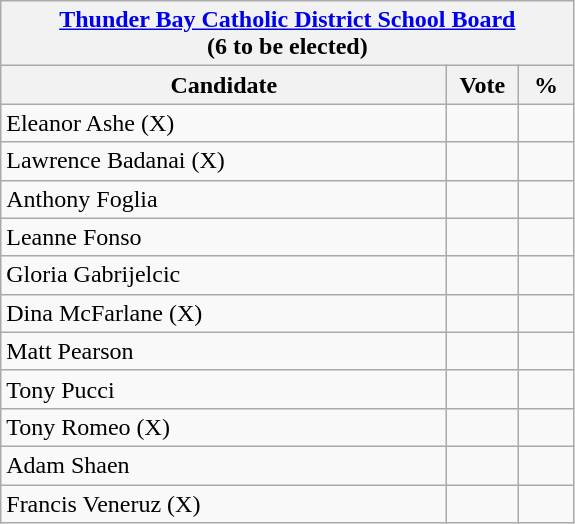<table class="wikitable">
<tr>
<th colspan="3"><strong><a href='#'>Thunder Bay Catholic District School Board</a><br>(6 to be elected)</strong></th>
</tr>
<tr>
<th bgcolor="#DDDDFF" width="290px">Candidate</th>
<th bgcolor="#DDDDFF" width="40px">Vote</th>
<th bgcolor="#DDDDFF" width="30px">%</th>
</tr>
<tr>
<td>Eleanor Ashe (X)</td>
<td></td>
<td></td>
</tr>
<tr>
<td>Lawrence Badanai (X)</td>
<td></td>
<td></td>
</tr>
<tr>
<td>Anthony Foglia</td>
<td></td>
<td></td>
</tr>
<tr>
<td>Leanne Fonso</td>
<td></td>
<td></td>
</tr>
<tr>
<td>Gloria Gabrijelcic</td>
<td></td>
<td></td>
</tr>
<tr>
<td>Dina McFarlane (X)</td>
<td></td>
<td></td>
</tr>
<tr>
<td>Matt Pearson</td>
<td></td>
<td></td>
</tr>
<tr>
<td>Tony Pucci</td>
<td></td>
<td></td>
</tr>
<tr>
<td>Tony Romeo (X)</td>
<td></td>
<td></td>
</tr>
<tr>
<td>Adam Shaen</td>
<td></td>
<td></td>
</tr>
<tr>
<td>Francis Veneruz (X)</td>
<td></td>
<td></td>
</tr>
</table>
